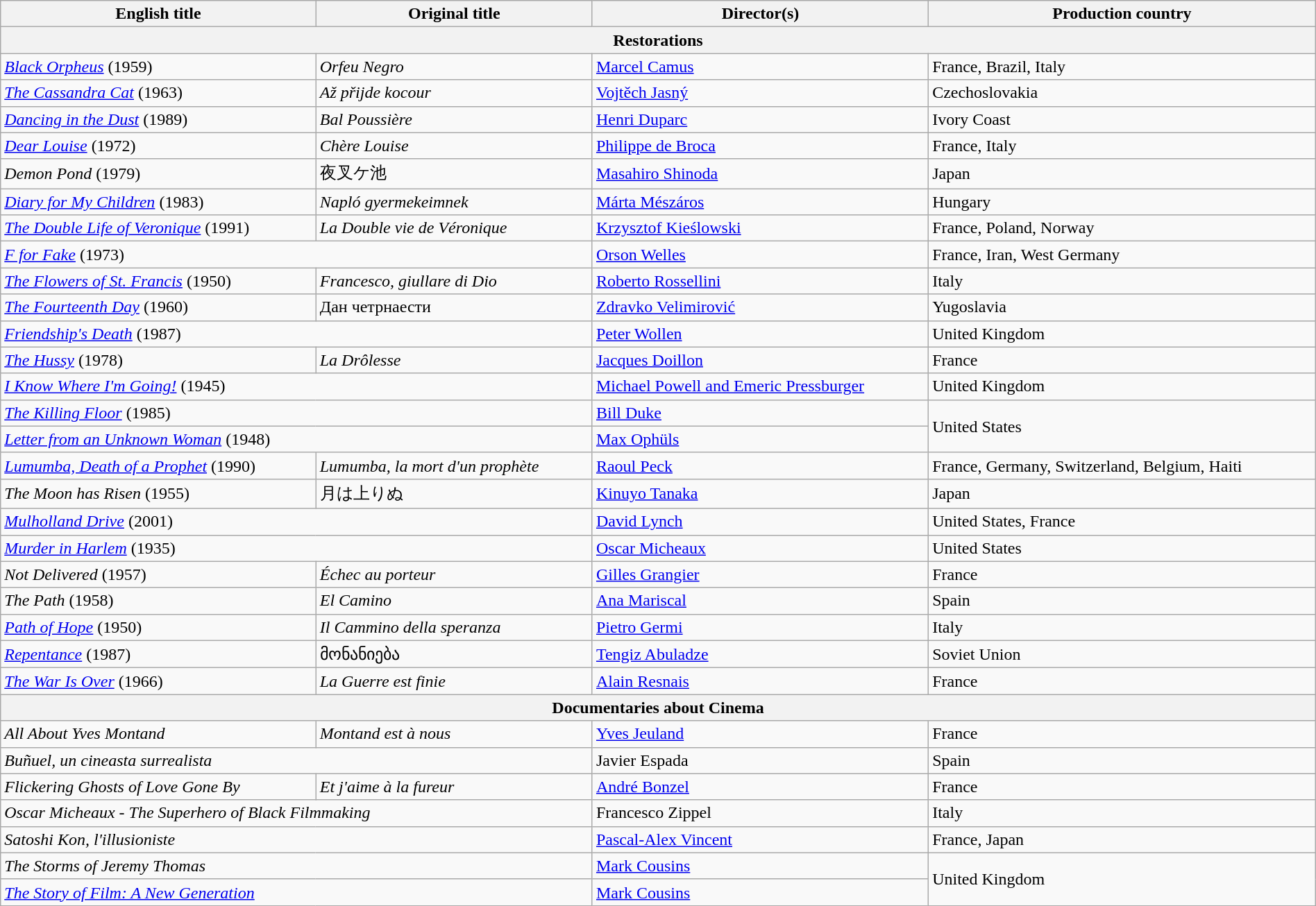<table class="wikitable" style="width:100%;" cellpadding="5">
<tr>
<th scope="col">English title</th>
<th scope="col">Original title</th>
<th scope="col">Director(s)</th>
<th scope="col">Production country</th>
</tr>
<tr>
<th colspan="4">Restorations</th>
</tr>
<tr>
<td><em><a href='#'>Black Orpheus</a></em> (1959)</td>
<td><em>Orfeu Negro</em></td>
<td><a href='#'>Marcel Camus</a></td>
<td>France, Brazil, Italy</td>
</tr>
<tr>
<td><em><a href='#'>The Cassandra Cat</a></em> (1963)</td>
<td><em>Až přijde kocour</em></td>
<td><a href='#'>Vojtěch Jasný</a></td>
<td>Czechoslovakia</td>
</tr>
<tr>
<td><em><a href='#'>Dancing in the Dust</a></em> (1989)</td>
<td><em>Bal Poussière</em></td>
<td><a href='#'>Henri Duparc</a></td>
<td>Ivory Coast</td>
</tr>
<tr>
<td><em><a href='#'>Dear Louise</a></em> (1972)</td>
<td><em>Chère Louise</em></td>
<td><a href='#'>Philippe de Broca</a></td>
<td>France, Italy</td>
</tr>
<tr>
<td><em>Demon Pond</em> (1979)</td>
<td>夜叉ケ池</td>
<td><a href='#'>Masahiro Shinoda</a></td>
<td>Japan</td>
</tr>
<tr>
<td><em><a href='#'>Diary for My Children</a></em> (1983)</td>
<td><em>Napló gyermekeimnek</em></td>
<td><a href='#'>Márta Mészáros</a></td>
<td>Hungary</td>
</tr>
<tr>
<td><em><a href='#'>The Double Life of Veronique</a></em> (1991)</td>
<td><em>La Double vie de Véronique</em></td>
<td><a href='#'>Krzysztof Kieślowski</a></td>
<td>France, Poland, Norway</td>
</tr>
<tr>
<td colspan=2><em><a href='#'>F for Fake</a></em> (1973)</td>
<td><a href='#'>Orson Welles</a></td>
<td>France, Iran, West Germany</td>
</tr>
<tr>
<td><em><a href='#'>The Flowers of St. Francis</a></em> (1950)</td>
<td><em>Francesco, giullare di Dio</em></td>
<td><a href='#'>Roberto Rossellini</a></td>
<td>Italy</td>
</tr>
<tr>
<td><em><a href='#'>The Fourteenth Day</a></em> (1960)</td>
<td>Дан четрнаести</td>
<td><a href='#'>Zdravko Velimirović</a></td>
<td>Yugoslavia</td>
</tr>
<tr>
<td colspan=2><em><a href='#'>Friendship's Death</a></em> (1987)</td>
<td><a href='#'>Peter Wollen</a></td>
<td>United Kingdom</td>
</tr>
<tr>
<td><em><a href='#'>The Hussy</a></em> (1978)</td>
<td><em>La Drôlesse</em></td>
<td><a href='#'>Jacques Doillon</a></td>
<td>France</td>
</tr>
<tr>
<td colspan=2><em><a href='#'>I Know Where I'm Going!</a></em> (1945)</td>
<td><a href='#'>Michael Powell and Emeric Pressburger</a></td>
<td>United Kingdom</td>
</tr>
<tr>
<td colspan=2><em><a href='#'>The Killing Floor</a></em> (1985)</td>
<td><a href='#'>Bill Duke</a></td>
<td rowspan="2">United States</td>
</tr>
<tr>
<td colspan=2><em><a href='#'>Letter from an Unknown Woman</a></em> (1948)</td>
<td><a href='#'>Max Ophüls</a></td>
</tr>
<tr>
<td><em><a href='#'>Lumumba, Death of a Prophet</a></em> (1990)</td>
<td><em>Lumumba, la mort d'un prophète</em></td>
<td><a href='#'>Raoul Peck</a></td>
<td>France, Germany, Switzerland, Belgium, Haiti</td>
</tr>
<tr>
<td><em>The Moon has Risen</em> (1955)</td>
<td>月は上りぬ</td>
<td><a href='#'>Kinuyo Tanaka</a></td>
<td>Japan</td>
</tr>
<tr>
<td colspan=2><em><a href='#'>Mulholland Drive</a></em> (2001)</td>
<td><a href='#'>David Lynch</a></td>
<td>United States, France</td>
</tr>
<tr>
<td colspan=2><em><a href='#'>Murder in Harlem</a></em> (1935)</td>
<td><a href='#'>Oscar Micheaux</a></td>
<td>United States</td>
</tr>
<tr>
<td><em>Not Delivered</em> (1957)</td>
<td><em>Échec au porteur</em></td>
<td><a href='#'>Gilles Grangier</a></td>
<td>France</td>
</tr>
<tr>
<td><em>The Path</em> (1958)</td>
<td><em>El Camino</em></td>
<td><a href='#'>Ana Mariscal</a></td>
<td>Spain</td>
</tr>
<tr>
<td><em><a href='#'>Path of Hope</a></em> (1950)</td>
<td><em>Il Cammino della speranza</em></td>
<td><a href='#'>Pietro Germi</a></td>
<td>Italy</td>
</tr>
<tr>
<td><em><a href='#'>Repentance</a></em> (1987)</td>
<td>მონანიება</td>
<td><a href='#'>Tengiz Abuladze</a></td>
<td>Soviet Union</td>
</tr>
<tr>
<td><em><a href='#'>The War Is Over</a></em> (1966)</td>
<td><em>La Guerre est finie</em></td>
<td><a href='#'>Alain Resnais</a></td>
<td>France</td>
</tr>
<tr>
<th colspan="4">Documentaries about Cinema</th>
</tr>
<tr>
<td><em>All About Yves Montand</em></td>
<td><em>Montand est à nous</em></td>
<td><a href='#'>Yves Jeuland</a></td>
<td>France</td>
</tr>
<tr>
<td colspan="2"><em>Buñuel, un cineasta surrealista</em></td>
<td>Javier Espada</td>
<td>Spain</td>
</tr>
<tr>
<td><em>Flickering Ghosts of Love Gone By</em></td>
<td><em>Et j'aime à la fureur</em></td>
<td><a href='#'>André Bonzel</a></td>
<td>France</td>
</tr>
<tr>
<td colspan="2"><em>Oscar Micheaux - The Superhero of Black Filmmaking</em></td>
<td>Francesco Zippel</td>
<td>Italy</td>
</tr>
<tr>
<td colspan="2"><em>Satoshi Kon, l'illusioniste</em></td>
<td><a href='#'>Pascal-Alex Vincent</a></td>
<td>France, Japan</td>
</tr>
<tr>
<td colspan="2"><em>The Storms of Jeremy Thomas</em></td>
<td><a href='#'>Mark Cousins</a></td>
<td rowspan="2">United Kingdom</td>
</tr>
<tr>
<td colspan="2"><em><a href='#'>The Story of Film: A New Generation</a></em></td>
<td><a href='#'>Mark Cousins</a></td>
</tr>
</table>
